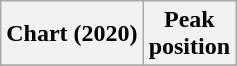<table class="wikitable plainrowheaders">
<tr>
<th>Chart (2020)</th>
<th>Peak<br>position</th>
</tr>
<tr>
</tr>
</table>
